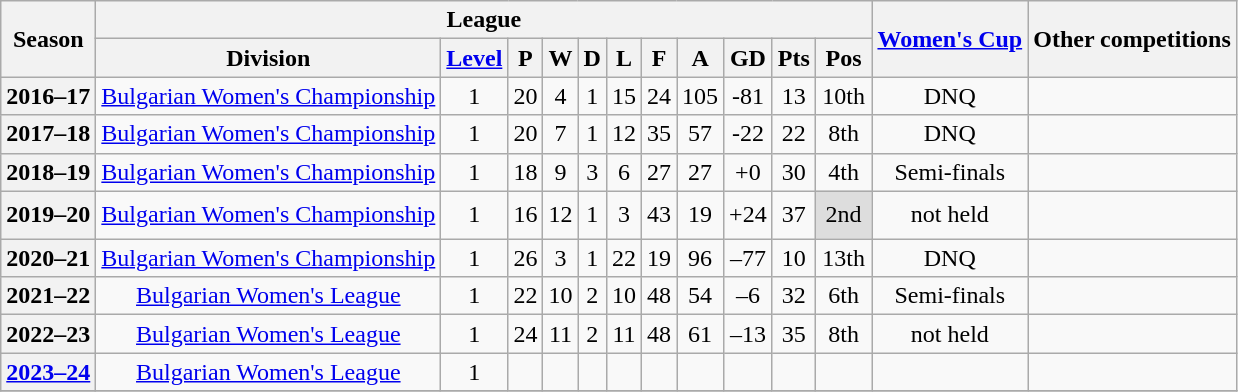<table class="wikitable plainrowheaders sortable" style="text-align: center">
<tr>
<th rowspan=2>Season</th>
<th colspan=11>League</th>
<th rowspan=2><a href='#'>Women's Cup</a><br></th>
<th rowspan=2 colspan=2>Other competitions</th>
</tr>
<tr>
<th scope=col>Division</th>
<th scope=col><a href='#'>Level</a></th>
<th scope=col>P</th>
<th scope=col>W</th>
<th scope=col>D</th>
<th scope=col>L</th>
<th scope=col>F</th>
<th scope=col>A</th>
<th scope=col>GD</th>
<th scope=col>Pts</th>
<th scope=col data-sort-type="number">Pos</th>
</tr>
<tr>
<th scope=row rowspan=1>2016–17</th>
<td rowspan=1><a href='#'>Bulgarian Women's Championship</a></td>
<td rowspan=1>1</td>
<td rowspan=1>20</td>
<td rowspan=1>4</td>
<td rowspan=1>1</td>
<td rowspan=1>15</td>
<td rowspan=1>24</td>
<td rowspan=1>105</td>
<td rowspan=1>-81</td>
<td rowspan=1>13</td>
<td rowspan=1>10th</td>
<td rowspan=1>DNQ</td>
<td rowspan=1></td>
</tr>
<tr>
<th scope=row rowspan=1>2017–18</th>
<td rowspan=1><a href='#'>Bulgarian Women's Championship</a></td>
<td rowspan=1>1</td>
<td rowspan=1>20</td>
<td rowspan=1>7</td>
<td rowspan=1>1</td>
<td rowspan=1>12</td>
<td rowspan=1>35</td>
<td rowspan=1>57</td>
<td rowspan=1>-22</td>
<td rowspan=1>22</td>
<td rowspan=1>8th</td>
<td rowspan=1>DNQ</td>
<td rowspan=1></td>
</tr>
<tr>
<th scope=row rowspan=1>2018–19</th>
<td rowspan=1><a href='#'>Bulgarian Women's Championship</a></td>
<td rowspan=1>1</td>
<td rowspan=1>18</td>
<td rowspan=1>9</td>
<td rowspan=1>3</td>
<td rowspan=1>6</td>
<td rowspan=1>27</td>
<td rowspan=1>27</td>
<td rowspan=1>+0</td>
<td rowspan=1>30</td>
<td rowspan=1>4th</td>
<td rowspan=1>Semi-finals</td>
<td rowspan=1></td>
</tr>
<tr>
<th scope=row rowspan=1>2019–20</th>
<td rowspan=1><a href='#'>Bulgarian Women's Championship</a></td>
<td rowspan=1>1</td>
<td rowspan=1>16</td>
<td rowspan=1>12</td>
<td rowspan=1>1</td>
<td rowspan=1>3</td>
<td rowspan=1>43</td>
<td rowspan=1>19</td>
<td rowspan=1>+24</td>
<td rowspan=1>37</td>
<td style="background-color:#DDD;padding:0.4em">2nd</td>
<td rowspan=1>not held</td>
<td rowspan=1></td>
</tr>
<tr>
<th scope=row rowspan=1>2020–21</th>
<td rowspan=1><a href='#'>Bulgarian Women's Championship</a></td>
<td rowspan=1>1</td>
<td rowspan=1>26</td>
<td rowspan=1>3</td>
<td rowspan=1>1</td>
<td rowspan=1>22</td>
<td rowspan=1>19</td>
<td rowspan=1>96</td>
<td rowspan=1>–77</td>
<td rowspan=1>10</td>
<td rowspan=1>13th</td>
<td rowspan=1>DNQ</td>
<td rowspan=1></td>
</tr>
<tr>
<th scope=row rowspan=1>2021–22</th>
<td rowspan=1><a href='#'>Bulgarian Women's League</a></td>
<td rowspan=1>1</td>
<td rowspan=1>22</td>
<td rowspan=1>10</td>
<td rowspan=1>2</td>
<td rowspan=1>10</td>
<td rowspan=1>48</td>
<td rowspan=1>54</td>
<td rowspan=1>–6</td>
<td rowspan=1>32</td>
<td rowspan=1>6th</td>
<td rowspan=1>Semi-finals</td>
<td rowspan=1></td>
</tr>
<tr>
<th scope=row rowspan=1>2022–23</th>
<td rowspan=1><a href='#'>Bulgarian Women's League</a></td>
<td rowspan=1>1</td>
<td rowspan=1>24</td>
<td rowspan=1>11</td>
<td rowspan=1>2</td>
<td rowspan=1>11</td>
<td rowspan=1>48</td>
<td rowspan=1>61</td>
<td rowspan=1>–13</td>
<td rowspan=1>35</td>
<td rowspan=1>8th</td>
<td rowspan=1>not held</td>
<td rowspan=1></td>
</tr>
<tr>
<th scope=row rowspan=1><a href='#'>2023–24</a></th>
<td rowspan=1><a href='#'>Bulgarian Women's League</a></td>
<td rowspan=1>1</td>
<td rowspan=1></td>
<td rowspan=1></td>
<td rowspan=1></td>
<td rowspan=1></td>
<td rowspan=1></td>
<td rowspan=1></td>
<td rowspan=1></td>
<td rowspan=1></td>
<td rowspan=1></td>
<td rowspan=1></td>
<td rowspan=1></td>
</tr>
<tr>
</tr>
</table>
